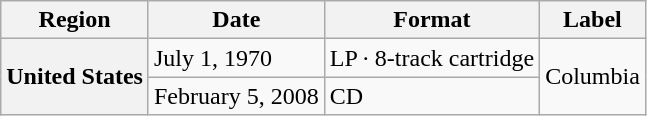<table class="wikitable plainrowheaders">
<tr>
<th scope="col">Region</th>
<th scope="col">Date</th>
<th scope="col">Format</th>
<th scope="col">Label</th>
</tr>
<tr>
<th scope="row" rowspan="2">United States</th>
<td>July 1, 1970</td>
<td>LP · 8-track cartridge</td>
<td rowspan="2">Columbia</td>
</tr>
<tr>
<td>February 5, 2008</td>
<td>CD</td>
</tr>
</table>
